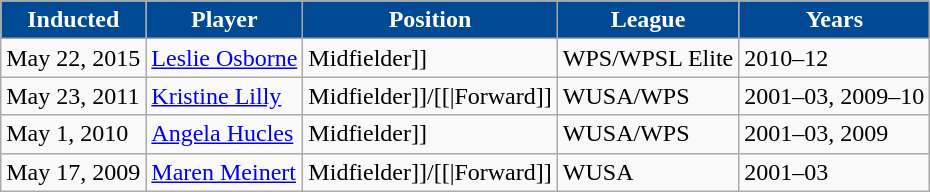<table class="wikitable">
<tr>
<th style="background-color:#004994; color:white;">Inducted</th>
<th style="background-color:#004994; color:white;">Player</th>
<th style="background-color:#004994; color:white;">Position</th>
<th style="background-color:#004994; color:white;">League</th>
<th style="background-color:#004994; color:white;">Years</th>
</tr>
<tr>
<td>May 22, 2015</td>
<td> <a href='#'>Leslie Osborne</a></td>
<td [[>Midfielder]]</td>
<td>WPS/WPSL Elite</td>
<td>2010–12</td>
</tr>
<tr>
<td>May 23, 2011</td>
<td> <a href='#'>Kristine Lilly</a></td>
<td [[>Midfielder]]/[[|Forward]]</td>
<td>WUSA/WPS</td>
<td>2001–03, 2009–10</td>
</tr>
<tr>
<td>May 1, 2010</td>
<td> <a href='#'>Angela Hucles</a></td>
<td [[>Midfielder]]</td>
<td>WUSA/WPS</td>
<td>2001–03, 2009</td>
</tr>
<tr>
<td>May 17, 2009</td>
<td> <a href='#'>Maren Meinert</a></td>
<td [[>Midfielder]]/[[|Forward]]</td>
<td>WUSA</td>
<td>2001–03</td>
</tr>
</table>
